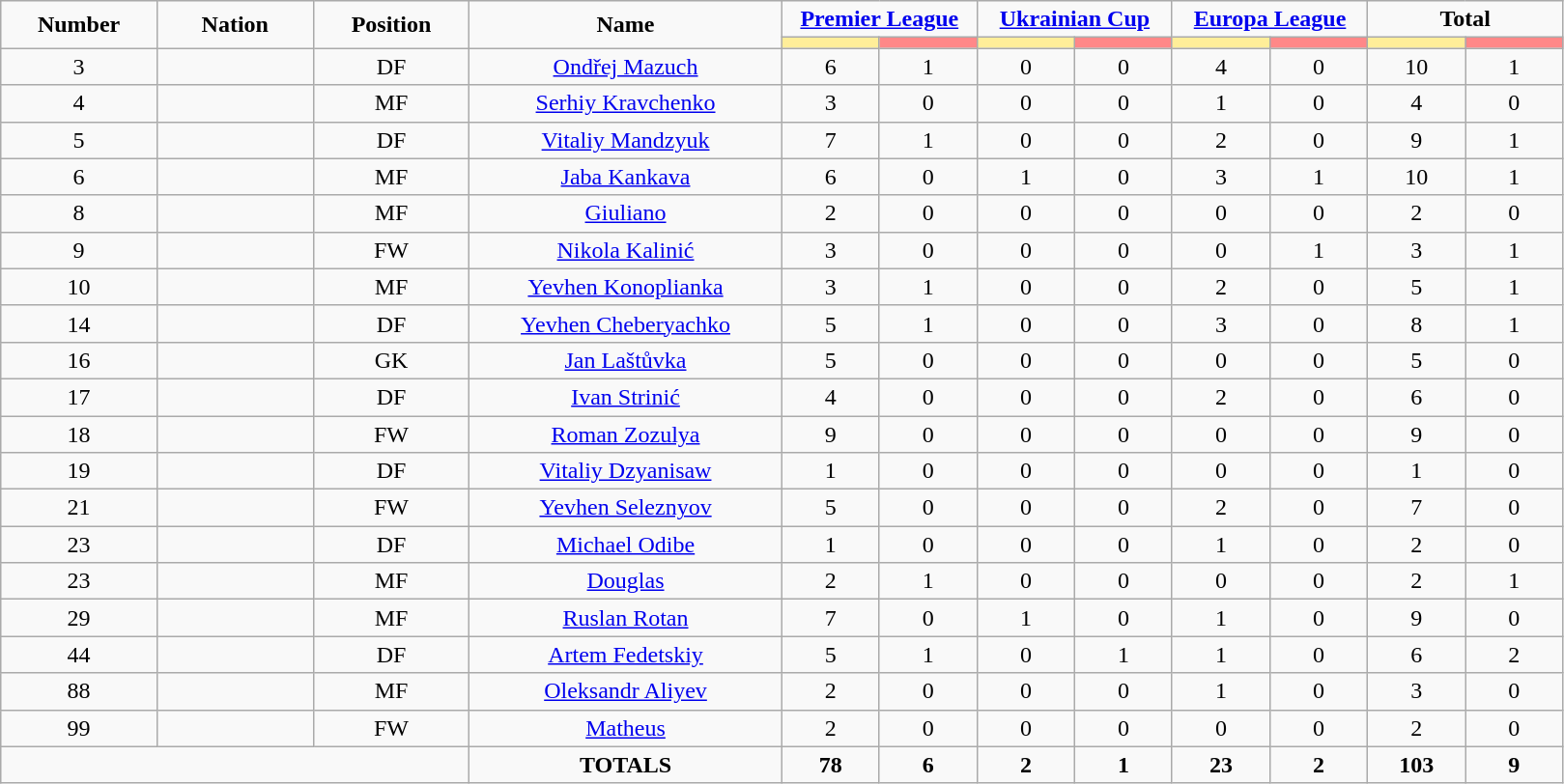<table class="wikitable" style="text-align:center;">
<tr>
<td rowspan="2"  style="width:10%; text-align:center;"><strong>Number</strong></td>
<td rowspan="2"  style="width:10%; text-align:center;"><strong>Nation</strong></td>
<td rowspan="2"  style="width:10%; text-align:center;"><strong>Position</strong></td>
<td rowspan="2"  style="width:20%; text-align:center;"><strong>Name</strong></td>
<td colspan="2" style="text-align:center;"><strong><a href='#'>Premier League</a></strong></td>
<td colspan="2" style="text-align:center;"><strong><a href='#'>Ukrainian Cup</a></strong></td>
<td colspan="2" style="text-align:center;"><strong><a href='#'>Europa League</a></strong></td>
<td colspan="2" style="text-align:center;"><strong>Total</strong></td>
</tr>
<tr>
<th style="width:60px; background:#fe9;"></th>
<th style="width:60px; background:#ff8888;"></th>
<th style="width:60px; background:#fe9;"></th>
<th style="width:60px; background:#ff8888;"></th>
<th style="width:60px; background:#fe9;"></th>
<th style="width:60px; background:#ff8888;"></th>
<th style="width:60px; background:#fe9;"></th>
<th style="width:60px; background:#ff8888;"></th>
</tr>
<tr>
<td>3</td>
<td></td>
<td>DF</td>
<td><a href='#'>Ondřej Mazuch</a></td>
<td>6</td>
<td>1</td>
<td>0</td>
<td>0</td>
<td>4</td>
<td>0</td>
<td>10</td>
<td>1</td>
</tr>
<tr>
<td>4</td>
<td></td>
<td>MF</td>
<td><a href='#'>Serhiy Kravchenko</a></td>
<td>3</td>
<td>0</td>
<td>0</td>
<td>0</td>
<td>1</td>
<td>0</td>
<td>4</td>
<td>0</td>
</tr>
<tr>
<td>5</td>
<td></td>
<td>DF</td>
<td><a href='#'>Vitaliy Mandzyuk</a></td>
<td>7</td>
<td>1</td>
<td>0</td>
<td>0</td>
<td>2</td>
<td>0</td>
<td>9</td>
<td>1</td>
</tr>
<tr>
<td>6</td>
<td></td>
<td>MF</td>
<td><a href='#'>Jaba Kankava</a></td>
<td>6</td>
<td>0</td>
<td>1</td>
<td>0</td>
<td>3</td>
<td>1</td>
<td>10</td>
<td>1</td>
</tr>
<tr>
<td>8</td>
<td></td>
<td>MF</td>
<td><a href='#'>Giuliano</a></td>
<td>2</td>
<td>0</td>
<td>0</td>
<td>0</td>
<td>0</td>
<td>0</td>
<td>2</td>
<td>0</td>
</tr>
<tr>
<td>9</td>
<td></td>
<td>FW</td>
<td><a href='#'>Nikola Kalinić</a></td>
<td>3</td>
<td>0</td>
<td>0</td>
<td>0</td>
<td>0</td>
<td>1</td>
<td>3</td>
<td>1</td>
</tr>
<tr>
<td>10</td>
<td></td>
<td>MF</td>
<td><a href='#'>Yevhen Konoplianka</a></td>
<td>3</td>
<td>1</td>
<td>0</td>
<td>0</td>
<td>2</td>
<td>0</td>
<td>5</td>
<td>1</td>
</tr>
<tr>
<td>14</td>
<td></td>
<td>DF</td>
<td><a href='#'>Yevhen Cheberyachko</a></td>
<td>5</td>
<td>1</td>
<td>0</td>
<td>0</td>
<td>3</td>
<td>0</td>
<td>8</td>
<td>1</td>
</tr>
<tr>
<td>16</td>
<td></td>
<td>GK</td>
<td><a href='#'>Jan Laštůvka</a></td>
<td>5</td>
<td>0</td>
<td>0</td>
<td>0</td>
<td>0</td>
<td>0</td>
<td>5</td>
<td>0</td>
</tr>
<tr>
<td>17</td>
<td></td>
<td>DF</td>
<td><a href='#'>Ivan Strinić</a></td>
<td>4</td>
<td>0</td>
<td>0</td>
<td>0</td>
<td>2</td>
<td>0</td>
<td>6</td>
<td>0</td>
</tr>
<tr>
<td>18</td>
<td></td>
<td>FW</td>
<td><a href='#'>Roman Zozulya</a></td>
<td>9</td>
<td>0</td>
<td>0</td>
<td>0</td>
<td>0</td>
<td>0</td>
<td>9</td>
<td>0</td>
</tr>
<tr>
<td>19</td>
<td></td>
<td>DF</td>
<td><a href='#'>Vitaliy Dzyanisaw</a></td>
<td>1</td>
<td>0</td>
<td>0</td>
<td>0</td>
<td>0</td>
<td>0</td>
<td>1</td>
<td>0</td>
</tr>
<tr>
<td>21</td>
<td></td>
<td>FW</td>
<td><a href='#'>Yevhen Seleznyov</a></td>
<td>5</td>
<td>0</td>
<td>0</td>
<td>0</td>
<td>2</td>
<td>0</td>
<td>7</td>
<td>0</td>
</tr>
<tr>
<td>23</td>
<td></td>
<td>DF</td>
<td><a href='#'>Michael Odibe</a></td>
<td>1</td>
<td>0</td>
<td>0</td>
<td>0</td>
<td>1</td>
<td>0</td>
<td>2</td>
<td>0</td>
</tr>
<tr>
<td>23</td>
<td></td>
<td>MF</td>
<td><a href='#'>Douglas</a></td>
<td>2</td>
<td>1</td>
<td>0</td>
<td>0</td>
<td>0</td>
<td>0</td>
<td>2</td>
<td>1</td>
</tr>
<tr>
<td>29</td>
<td></td>
<td>MF</td>
<td><a href='#'>Ruslan Rotan</a></td>
<td>7</td>
<td>0</td>
<td>1</td>
<td>0</td>
<td>1</td>
<td>0</td>
<td>9</td>
<td>0</td>
</tr>
<tr>
<td>44</td>
<td></td>
<td>DF</td>
<td><a href='#'>Artem Fedetskiy</a></td>
<td>5</td>
<td>1</td>
<td>0</td>
<td>1</td>
<td>1</td>
<td>0</td>
<td>6</td>
<td>2</td>
</tr>
<tr>
<td>88</td>
<td></td>
<td>MF</td>
<td><a href='#'>Oleksandr Aliyev</a></td>
<td>2</td>
<td>0</td>
<td>0</td>
<td>0</td>
<td>1</td>
<td>0</td>
<td>3</td>
<td>0</td>
</tr>
<tr>
<td>99</td>
<td></td>
<td>FW</td>
<td><a href='#'>Matheus</a></td>
<td>2</td>
<td>0</td>
<td>0</td>
<td>0</td>
<td>0</td>
<td>0</td>
<td>2</td>
<td>0</td>
</tr>
<tr>
<td colspan="3"></td>
<td><strong>TOTALS</strong></td>
<td><strong>78</strong></td>
<td><strong>6</strong></td>
<td><strong>2</strong></td>
<td><strong>1</strong></td>
<td><strong>23</strong></td>
<td><strong>2</strong></td>
<td><strong>103</strong></td>
<td><strong>9</strong></td>
</tr>
</table>
